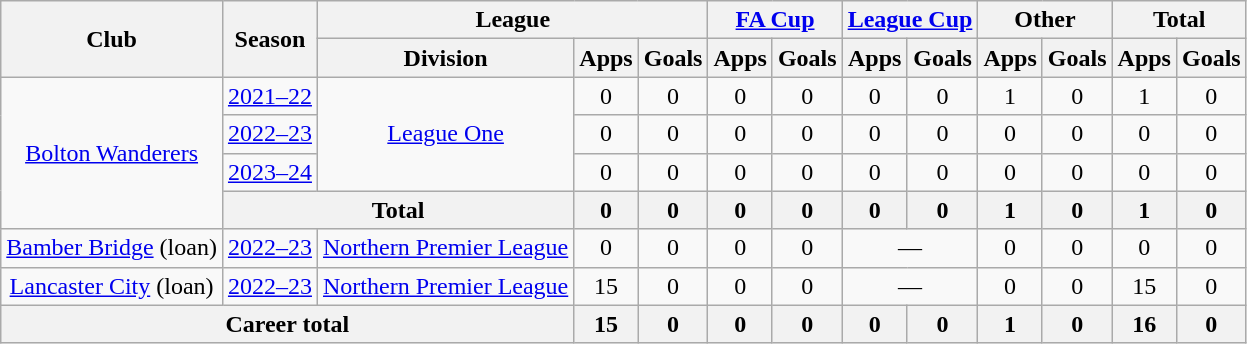<table class="wikitable" style="text-align: center">
<tr>
<th rowspan="2">Club</th>
<th rowspan="2">Season</th>
<th colspan="3">League</th>
<th colspan="2"><a href='#'>FA Cup</a></th>
<th colspan="2"><a href='#'>League Cup</a></th>
<th colspan="2">Other</th>
<th colspan="2">Total</th>
</tr>
<tr>
<th>Division</th>
<th>Apps</th>
<th>Goals</th>
<th>Apps</th>
<th>Goals</th>
<th>Apps</th>
<th>Goals</th>
<th>Apps</th>
<th>Goals</th>
<th>Apps</th>
<th>Goals</th>
</tr>
<tr>
<td rowspan="4"><a href='#'>Bolton Wanderers</a></td>
<td><a href='#'>2021–22</a></td>
<td rowspan="3"><a href='#'>League One</a></td>
<td>0</td>
<td>0</td>
<td>0</td>
<td>0</td>
<td>0</td>
<td>0</td>
<td>1</td>
<td>0</td>
<td>1</td>
<td>0</td>
</tr>
<tr>
<td><a href='#'>2022–23</a></td>
<td>0</td>
<td>0</td>
<td>0</td>
<td>0</td>
<td>0</td>
<td>0</td>
<td>0</td>
<td>0</td>
<td>0</td>
<td>0</td>
</tr>
<tr>
<td><a href='#'>2023–24</a></td>
<td>0</td>
<td>0</td>
<td>0</td>
<td>0</td>
<td>0</td>
<td>0</td>
<td>0</td>
<td>0</td>
<td>0</td>
<td>0</td>
</tr>
<tr>
<th colspan=2>Total</th>
<th>0</th>
<th>0</th>
<th>0</th>
<th>0</th>
<th>0</th>
<th>0</th>
<th>1</th>
<th>0</th>
<th>1</th>
<th>0</th>
</tr>
<tr>
<td><a href='#'>Bamber Bridge</a> (loan)</td>
<td><a href='#'>2022–23</a></td>
<td><a href='#'>Northern Premier League</a></td>
<td>0</td>
<td>0</td>
<td>0</td>
<td>0</td>
<td colspan=2>—</td>
<td>0</td>
<td>0</td>
<td>0</td>
<td>0</td>
</tr>
<tr>
<td><a href='#'>Lancaster City</a> (loan)</td>
<td><a href='#'>2022–23</a></td>
<td><a href='#'>Northern Premier League</a></td>
<td>15</td>
<td>0</td>
<td>0</td>
<td>0</td>
<td colspan=2>—</td>
<td>0</td>
<td>0</td>
<td>15</td>
<td>0</td>
</tr>
<tr>
<th colspan="3">Career total</th>
<th>15</th>
<th>0</th>
<th>0</th>
<th>0</th>
<th>0</th>
<th>0</th>
<th>1</th>
<th>0</th>
<th>16</th>
<th>0</th>
</tr>
</table>
